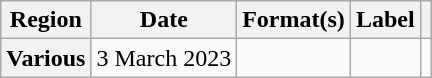<table class="wikitable plainrowheaders">
<tr>
<th scope="col">Region</th>
<th scope="col">Date</th>
<th scope="col">Format(s)</th>
<th scope="col">Label</th>
<th scope="col"></th>
</tr>
<tr>
<th scope="row">Various</th>
<td>3 March 2023</td>
<td></td>
<td></td>
<td style="text-align:center;"></td>
</tr>
</table>
